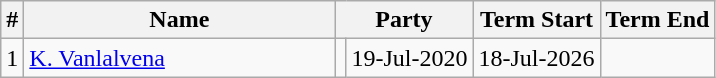<table class="wikitable sortable">
<tr>
<th>#</th>
<th style="width:200px">Name</th>
<th colspan="2">Party</th>
<th>Term Start</th>
<th>Term End</th>
</tr>
<tr>
<td>1</td>
<td><a href='#'>K. Vanlalvena</a></td>
<td></td>
<td>19-Jul-2020</td>
<td>18-Jul-2026</td>
</tr>
</table>
